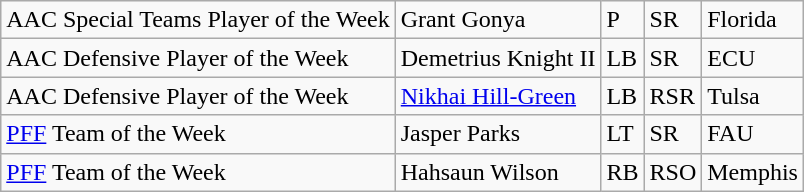<table class="wikitable">
<tr>
<td>AAC Special Teams Player of the Week</td>
<td>Grant Gonya</td>
<td>P</td>
<td>SR</td>
<td>Florida</td>
</tr>
<tr>
<td>AAC Defensive Player of the Week</td>
<td>Demetrius Knight II</td>
<td>LB</td>
<td>SR</td>
<td>ECU</td>
</tr>
<tr>
<td>AAC Defensive Player of the Week</td>
<td><a href='#'>Nikhai Hill-Green</a></td>
<td>LB</td>
<td>RSR</td>
<td>Tulsa</td>
</tr>
<tr>
<td><a href='#'>PFF</a> Team of the Week</td>
<td>Jasper Parks</td>
<td>LT</td>
<td>SR</td>
<td>FAU</td>
</tr>
<tr>
<td><a href='#'>PFF</a> Team of the Week</td>
<td>Hahsaun Wilson</td>
<td>RB</td>
<td>RSO</td>
<td>Memphis</td>
</tr>
</table>
